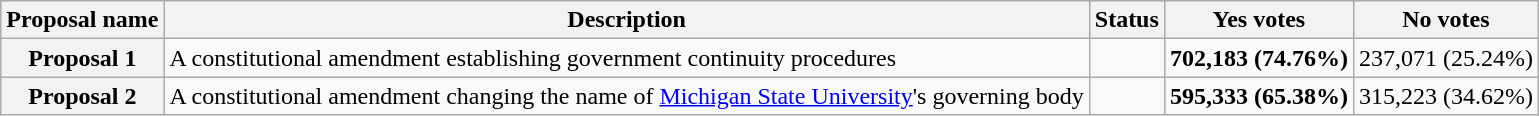<table class="wikitable sortable plainrowheaders">
<tr>
<th scope="col">Proposal name</th>
<th class="unsortable" scope="col">Description</th>
<th scope="col">Status</th>
<th scope="col">Yes votes</th>
<th scope="col">No votes</th>
</tr>
<tr>
<th scope="row">Proposal 1</th>
<td>A constitutional amendment establishing government continuity procedures</td>
<td></td>
<td><strong>702,183 (74.76%)</strong></td>
<td>237,071 (25.24%)</td>
</tr>
<tr>
<th scope="row">Proposal 2</th>
<td>A constitutional amendment changing the name of <a href='#'>Michigan State University</a>'s governing body</td>
<td></td>
<td><strong>595,333 (65.38%)</strong></td>
<td>315,223 (34.62%)</td>
</tr>
</table>
